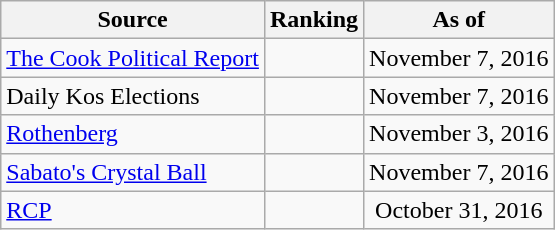<table class="wikitable" style="text-align:center">
<tr>
<th>Source</th>
<th>Ranking</th>
<th>As of</th>
</tr>
<tr>
<td align=left><a href='#'>The Cook Political Report</a></td>
<td></td>
<td>November 7, 2016</td>
</tr>
<tr>
<td align=left>Daily Kos Elections</td>
<td></td>
<td>November 7, 2016</td>
</tr>
<tr>
<td align=left><a href='#'>Rothenberg</a></td>
<td></td>
<td>November 3, 2016</td>
</tr>
<tr>
<td align=left><a href='#'>Sabato's Crystal Ball</a></td>
<td></td>
<td>November 7, 2016</td>
</tr>
<tr>
<td align="left"><a href='#'>RCP</a></td>
<td></td>
<td>October 31, 2016</td>
</tr>
</table>
